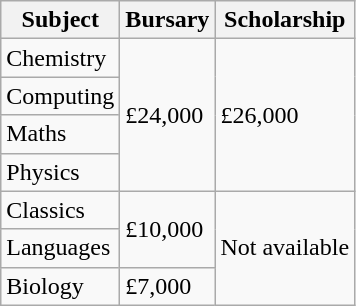<table class="wikitable">
<tr>
<th>Subject</th>
<th>Bursary</th>
<th>Scholarship</th>
</tr>
<tr>
<td>Chemistry</td>
<td rowspan="4">£24,000</td>
<td rowspan="4">£26,000</td>
</tr>
<tr>
<td>Computing</td>
</tr>
<tr>
<td>Maths</td>
</tr>
<tr>
<td>Physics</td>
</tr>
<tr>
<td>Classics</td>
<td rowspan="2">£10,000</td>
<td rowspan="3">Not available</td>
</tr>
<tr>
<td>Languages</td>
</tr>
<tr>
<td>Biology</td>
<td>£7,000</td>
</tr>
</table>
